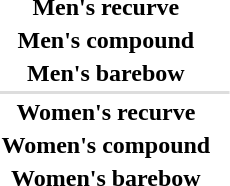<table>
<tr>
<th scope="row">Men's recurve</th>
<td></td>
<td></td>
<td></td>
</tr>
<tr>
<th scope="row">Men's compound</th>
<td></td>
<td></td>
<td></td>
</tr>
<tr>
<th scope="row">Men's barebow</th>
<td></td>
<td></td>
<td></td>
</tr>
<tr bgcolor=#DDDDDD>
<td colspan=4></td>
</tr>
<tr>
<th scope="row">Women's recurve</th>
<td></td>
<td></td>
<td></td>
</tr>
<tr>
<th scope="row">Women's compound</th>
<td></td>
<td></td>
<td></td>
</tr>
<tr>
<th scope="row">Women's barebow</th>
<td></td>
<td></td>
<td></td>
</tr>
</table>
